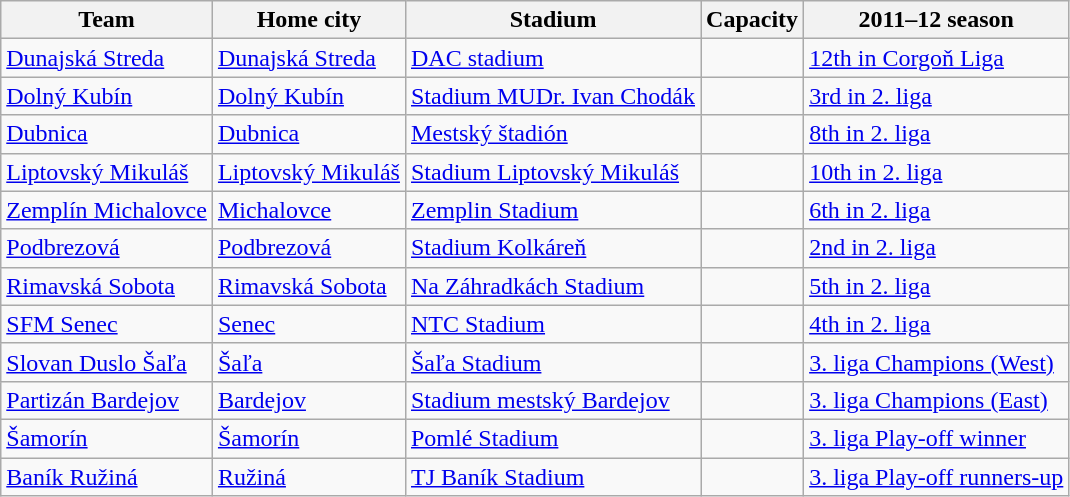<table class="wikitable sortable">
<tr>
<th>Team</th>
<th>Home city</th>
<th>Stadium</th>
<th>Capacity</th>
<th>2011–12 season</th>
</tr>
<tr>
<td><a href='#'>Dunajská Streda</a></td>
<td><a href='#'>Dunajská Streda</a></td>
<td><a href='#'>DAC stadium</a></td>
<td></td>
<td><a href='#'>12th in Corgoň Liga</a></td>
</tr>
<tr>
<td><a href='#'>Dolný Kubín</a></td>
<td><a href='#'>Dolný Kubín</a></td>
<td><a href='#'>Stadium MUDr. Ivan Chodák</a></td>
<td></td>
<td><a href='#'>3rd in 2. liga</a></td>
</tr>
<tr>
<td><a href='#'>Dubnica</a></td>
<td><a href='#'>Dubnica</a></td>
<td><a href='#'>Mestský štadión</a></td>
<td></td>
<td><a href='#'>8th in 2. liga</a></td>
</tr>
<tr>
<td><a href='#'>Liptovský Mikuláš</a></td>
<td><a href='#'>Liptovský Mikuláš</a></td>
<td><a href='#'>Stadium Liptovský Mikuláš</a></td>
<td></td>
<td><a href='#'>10th in 2. liga</a></td>
</tr>
<tr>
<td><a href='#'>Zemplín Michalovce</a></td>
<td><a href='#'>Michalovce</a></td>
<td><a href='#'>Zemplin Stadium</a></td>
<td></td>
<td><a href='#'>6th in 2. liga</a></td>
</tr>
<tr>
<td><a href='#'>Podbrezová</a></td>
<td><a href='#'>Podbrezová</a></td>
<td><a href='#'>Stadium Kolkáreň</a></td>
<td></td>
<td><a href='#'>2nd in 2. liga</a></td>
</tr>
<tr>
<td><a href='#'>Rimavská Sobota</a></td>
<td><a href='#'>Rimavská Sobota</a></td>
<td><a href='#'>Na Záhradkách Stadium</a></td>
<td></td>
<td><a href='#'>5th in 2. liga</a></td>
</tr>
<tr>
<td><a href='#'>SFM Senec</a></td>
<td><a href='#'>Senec</a></td>
<td><a href='#'>NTC Stadium</a></td>
<td></td>
<td><a href='#'>4th in 2. liga</a></td>
</tr>
<tr>
<td><a href='#'>Slovan Duslo Šaľa</a></td>
<td><a href='#'>Šaľa</a></td>
<td><a href='#'>Šaľa Stadium</a></td>
<td></td>
<td><a href='#'>3. liga Champions (West)</a></td>
</tr>
<tr>
<td><a href='#'>Partizán Bardejov</a></td>
<td><a href='#'>Bardejov</a></td>
<td><a href='#'>Stadium mestský Bardejov</a></td>
<td></td>
<td><a href='#'>3. liga Champions (East)</a></td>
</tr>
<tr>
<td><a href='#'>Šamorín</a></td>
<td><a href='#'>Šamorín</a></td>
<td><a href='#'>Pomlé Stadium</a></td>
<td></td>
<td><a href='#'>3. liga Play-off winner</a></td>
</tr>
<tr>
<td><a href='#'>Baník Ružiná</a></td>
<td><a href='#'>Ružiná</a></td>
<td><a href='#'>TJ Baník Stadium</a></td>
<td></td>
<td><a href='#'>3. liga Play-off runners-up</a></td>
</tr>
</table>
